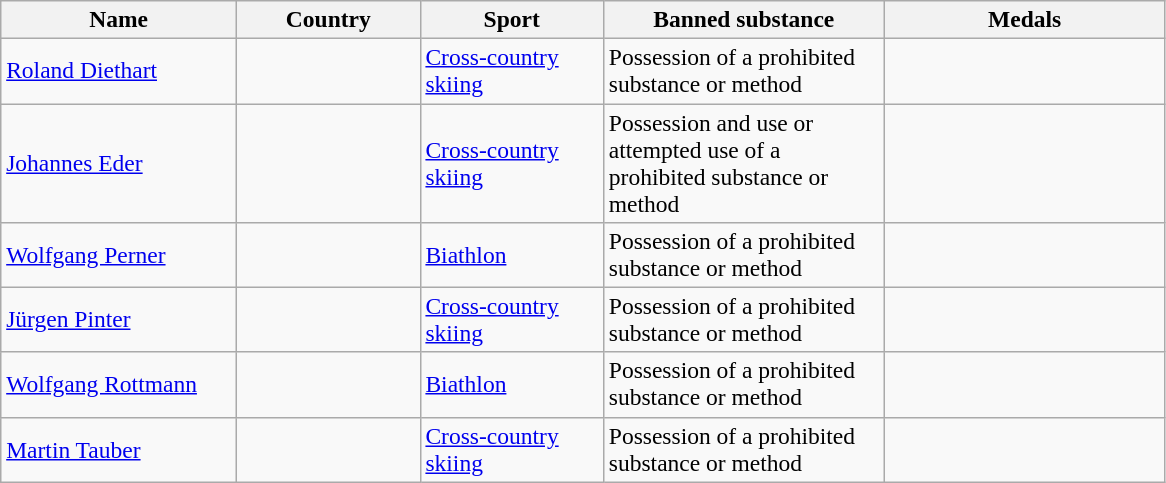<table class="wikitable"  style="font-size:98%; font-size:98%;">
<tr>
<th style="width:150px;">Name</th>
<th style="width:115px;">Country</th>
<th style="width:115px;">Sport</th>
<th style="width:180px;">Banned substance</th>
<th style="width:180px;">Medals</th>
</tr>
<tr>
<td><a href='#'>Roland Diethart</a></td>
<td></td>
<td><a href='#'>Cross-country skiing</a></td>
<td>Possession of a prohibited substance or method</td>
<td></td>
</tr>
<tr>
<td><a href='#'>Johannes Eder</a></td>
<td></td>
<td><a href='#'>Cross-country skiing</a></td>
<td>Possession and use or attempted use of a prohibited substance or method</td>
<td></td>
</tr>
<tr>
<td><a href='#'>Wolfgang Perner</a></td>
<td></td>
<td><a href='#'>Biathlon</a></td>
<td>Possession of a prohibited substance or method</td>
<td></td>
</tr>
<tr>
<td><a href='#'>Jürgen Pinter</a></td>
<td></td>
<td><a href='#'>Cross-country skiing</a></td>
<td>Possession of a prohibited substance or method</td>
<td></td>
</tr>
<tr>
<td><a href='#'>Wolfgang Rottmann</a></td>
<td></td>
<td><a href='#'>Biathlon</a></td>
<td>Possession of a prohibited substance or method</td>
<td></td>
</tr>
<tr>
<td><a href='#'>Martin Tauber</a></td>
<td></td>
<td><a href='#'>Cross-country skiing</a></td>
<td>Possession of a prohibited substance or method</td>
<td></td>
</tr>
</table>
